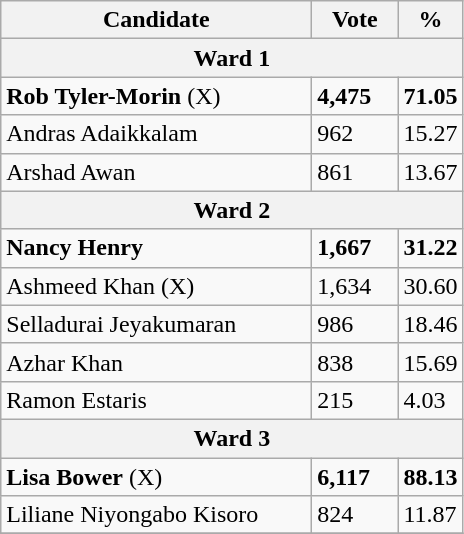<table class="wikitable">
<tr>
<th bgcolor="#DDDDFF" width="200px">Candidate</th>
<th bgcolor="#DDDDFF" width="50px">Vote</th>
<th bgcolor="#DDDDFF" width="30px">%</th>
</tr>
<tr>
<th colspan="3">Ward 1</th>
</tr>
<tr>
<td><strong>Rob Tyler-Morin</strong> (X)</td>
<td><strong>4,475</strong></td>
<td><strong>71.05</strong></td>
</tr>
<tr>
<td>Andras Adaikkalam</td>
<td>962</td>
<td>15.27</td>
</tr>
<tr>
<td>Arshad Awan</td>
<td>861</td>
<td>13.67</td>
</tr>
<tr>
<th colspan="3">Ward 2</th>
</tr>
<tr>
<td><strong>Nancy Henry</strong></td>
<td><strong>1,667</strong></td>
<td><strong>31.22</strong></td>
</tr>
<tr>
<td>Ashmeed Khan (X)</td>
<td>1,634</td>
<td>30.60</td>
</tr>
<tr>
<td>Selladurai Jeyakumaran</td>
<td>986</td>
<td>18.46</td>
</tr>
<tr>
<td>Azhar Khan</td>
<td>838</td>
<td>15.69</td>
</tr>
<tr>
<td>Ramon Estaris</td>
<td>215</td>
<td>4.03</td>
</tr>
<tr>
<th colspan="3">Ward 3</th>
</tr>
<tr>
<td><strong>Lisa Bower</strong> (X)</td>
<td><strong>6,117</strong></td>
<td><strong>88.13</strong></td>
</tr>
<tr>
<td>Liliane Niyongabo Kisoro</td>
<td>824</td>
<td>11.87</td>
</tr>
<tr>
</tr>
</table>
